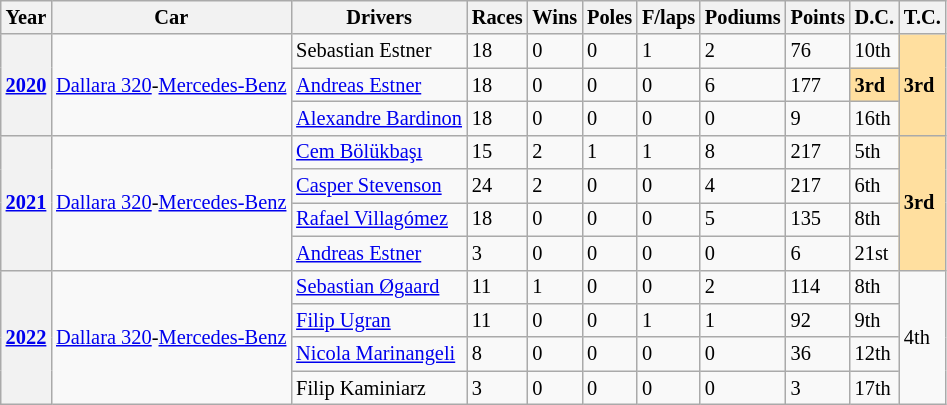<table class="wikitable" style="font-size:85%">
<tr>
<th>Year</th>
<th>Car</th>
<th>Drivers</th>
<th>Races</th>
<th>Wins</th>
<th>Poles</th>
<th>F/laps</th>
<th>Podiums</th>
<th>Points</th>
<th>D.C.</th>
<th>T.C.</th>
</tr>
<tr>
<th rowspan="3"><a href='#'>2020</a></th>
<td rowspan="3"><a href='#'>Dallara 320</a>-<a href='#'>Mercedes-Benz</a></td>
<td> Sebastian Estner</td>
<td>18</td>
<td>0</td>
<td>0</td>
<td>1</td>
<td>2</td>
<td>76</td>
<td>10th</td>
<td rowspan="3" style="background:#ffdf9f;"><strong>3rd</strong></td>
</tr>
<tr>
<td> <a href='#'>Andreas Estner</a></td>
<td>18</td>
<td>0</td>
<td>0</td>
<td>0</td>
<td>6</td>
<td>177</td>
<td style="background:#ffdf9f;"><strong>3rd</strong></td>
</tr>
<tr>
<td> <a href='#'>Alexandre Bardinon</a></td>
<td>18</td>
<td>0</td>
<td>0</td>
<td>0</td>
<td>0</td>
<td>9</td>
<td>16th</td>
</tr>
<tr>
<th rowspan="4"><a href='#'>2021</a></th>
<td rowspan="4"><a href='#'>Dallara 320</a>-<a href='#'>Mercedes-Benz</a></td>
<td> <a href='#'>Cem Bölükbaşı</a></td>
<td>15</td>
<td>2</td>
<td>1</td>
<td>1</td>
<td>8</td>
<td>217</td>
<td>5th</td>
<td rowspan="4" style="background:#ffdf9f;"><strong>3rd</strong></td>
</tr>
<tr>
<td> <a href='#'>Casper Stevenson</a></td>
<td>24</td>
<td>2</td>
<td>0</td>
<td>0</td>
<td>4</td>
<td>217</td>
<td>6th</td>
</tr>
<tr>
<td> <a href='#'>Rafael Villagómez</a></td>
<td>18</td>
<td>0</td>
<td>0</td>
<td>0</td>
<td>5</td>
<td>135</td>
<td>8th</td>
</tr>
<tr>
<td> <a href='#'>Andreas Estner</a></td>
<td>3</td>
<td>0</td>
<td>0</td>
<td>0</td>
<td>0</td>
<td>6</td>
<td>21st</td>
</tr>
<tr>
<th rowspan="4"><a href='#'>2022</a></th>
<td rowspan="4"><a href='#'>Dallara 320</a>-<a href='#'>Mercedes-Benz</a></td>
<td> <a href='#'>Sebastian Øgaard</a></td>
<td>11</td>
<td>1</td>
<td>0</td>
<td>0</td>
<td>2</td>
<td>114</td>
<td>8th</td>
<td rowspan="4">4th</td>
</tr>
<tr>
<td> <a href='#'>Filip Ugran</a></td>
<td>11</td>
<td>0</td>
<td>0</td>
<td>1</td>
<td>1</td>
<td>92</td>
<td>9th</td>
</tr>
<tr>
<td> <a href='#'>Nicola Marinangeli</a></td>
<td>8</td>
<td>0</td>
<td>0</td>
<td>0</td>
<td>0</td>
<td>36</td>
<td>12th</td>
</tr>
<tr>
<td> Filip Kaminiarz</td>
<td>3</td>
<td>0</td>
<td>0</td>
<td>0</td>
<td>0</td>
<td>3</td>
<td>17th</td>
</tr>
</table>
